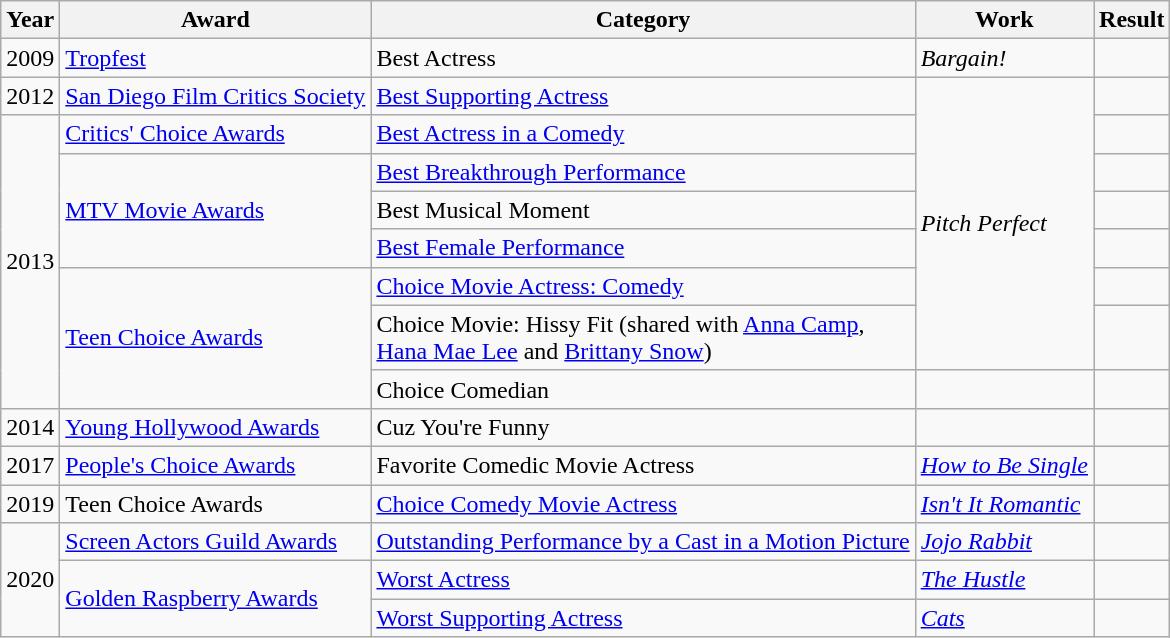<table class="wikitable">
<tr>
<th>Year</th>
<th>Award</th>
<th>Category</th>
<th>Work</th>
<th>Result</th>
</tr>
<tr>
<td>2009</td>
<td><a href='#'>Tropfest</a></td>
<td>Best Actress</td>
<td><em>Bargain!</em></td>
<td></td>
</tr>
<tr>
<td>2012</td>
<td><a href='#'>San Diego Film Critics Society</a></td>
<td><a href='#'>Best Supporting Actress</a></td>
<td rowspan="7"><em>Pitch Perfect</em></td>
<td></td>
</tr>
<tr>
<td rowspan="7">2013</td>
<td><a href='#'>Critics' Choice Awards</a></td>
<td><a href='#'>Best Actress in a Comedy</a></td>
<td></td>
</tr>
<tr>
<td rowspan="3"><a href='#'>MTV Movie Awards</a></td>
<td><a href='#'>Best Breakthrough Performance</a></td>
<td></td>
</tr>
<tr>
<td>Best Musical Moment</td>
<td></td>
</tr>
<tr>
<td><a href='#'>Best Female Performance</a></td>
<td></td>
</tr>
<tr>
<td rowspan="3"><a href='#'>Teen Choice Awards</a></td>
<td><a href='#'>Choice Movie Actress: Comedy</a></td>
<td></td>
</tr>
<tr>
<td>Choice Movie: Hissy Fit (shared with <a href='#'>Anna Camp</a>,<br><a href='#'>Hana Mae Lee</a> and <a href='#'>Brittany Snow</a>)</td>
<td></td>
</tr>
<tr>
<td>Choice Comedian</td>
<td></td>
<td></td>
</tr>
<tr>
<td>2014</td>
<td><a href='#'>Young Hollywood Awards</a></td>
<td>Cuz You're Funny</td>
<td></td>
<td></td>
</tr>
<tr>
<td>2017</td>
<td><a href='#'>People's Choice Awards</a></td>
<td>Favorite Comedic Movie Actress</td>
<td><em><a href='#'>How to Be Single</a></em></td>
<td></td>
</tr>
<tr>
<td>2019</td>
<td>Teen Choice Awards</td>
<td><a href='#'>Choice Comedy Movie Actress</a></td>
<td><em><a href='#'>Isn't It Romantic</a></em></td>
<td></td>
</tr>
<tr>
<td rowspan="3">2020</td>
<td><a href='#'>Screen Actors Guild Awards</a></td>
<td><a href='#'>Outstanding Performance by a Cast in a Motion Picture</a></td>
<td><em><a href='#'>Jojo Rabbit</a></em></td>
<td></td>
</tr>
<tr>
<td rowspan="2"><a href='#'>Golden Raspberry Awards</a></td>
<td><a href='#'>Worst Actress</a></td>
<td><em><a href='#'>The Hustle</a></em></td>
<td></td>
</tr>
<tr>
<td><a href='#'>Worst Supporting Actress</a></td>
<td><em><a href='#'>Cats</a></em></td>
<td></td>
</tr>
</table>
